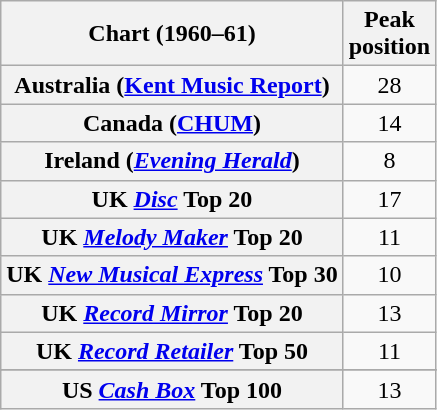<table class="wikitable sortable plainrowheaders" style="text-align:center">
<tr>
<th>Chart (1960–61)</th>
<th>Peak<br>position</th>
</tr>
<tr>
<th scope="row">Australia (<a href='#'>Kent Music Report</a>)</th>
<td>28</td>
</tr>
<tr>
<th scope="row">Canada (<a href='#'>CHUM</a>)</th>
<td>14</td>
</tr>
<tr>
<th scope="row">Ireland (<em><a href='#'>Evening Herald</a></em>)</th>
<td>8</td>
</tr>
<tr>
<th scope="row">UK <em><a href='#'>Disc</a></em> Top 20</th>
<td>17</td>
</tr>
<tr>
<th scope="row">UK <em><a href='#'>Melody Maker</a></em> Top 20</th>
<td>11</td>
</tr>
<tr>
<th scope="row">UK <em><a href='#'>New Musical Express</a></em> Top 30</th>
<td>10</td>
</tr>
<tr>
<th scope="row">UK <em><a href='#'>Record Mirror</a></em> Top 20</th>
<td>13</td>
</tr>
<tr>
<th scope="row">UK <em><a href='#'>Record Retailer</a></em> Top 50</th>
<td>11</td>
</tr>
<tr>
</tr>
<tr>
</tr>
<tr>
<th scope="row">US <a href='#'><em>Cash Box</em></a> Top 100</th>
<td>13</td>
</tr>
</table>
